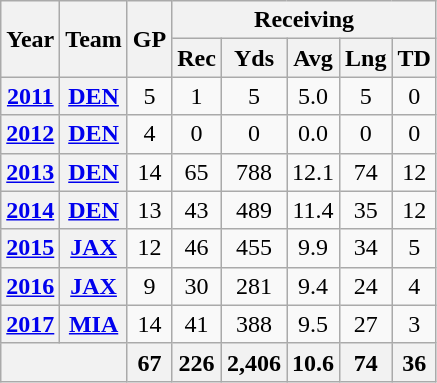<table class="wikitable" style="text-align:center;">
<tr>
<th rowspan="2">Year</th>
<th rowspan="2">Team</th>
<th rowspan="2">GP</th>
<th colspan="5">Receiving</th>
</tr>
<tr>
<th>Rec</th>
<th>Yds</th>
<th>Avg</th>
<th>Lng</th>
<th>TD</th>
</tr>
<tr>
<th><a href='#'>2011</a></th>
<th><a href='#'>DEN</a></th>
<td>5</td>
<td>1</td>
<td>5</td>
<td>5.0</td>
<td>5</td>
<td>0</td>
</tr>
<tr>
<th><a href='#'>2012</a></th>
<th><a href='#'>DEN</a></th>
<td>4</td>
<td>0</td>
<td>0</td>
<td>0.0</td>
<td>0</td>
<td>0</td>
</tr>
<tr>
<th><a href='#'>2013</a></th>
<th><a href='#'>DEN</a></th>
<td>14</td>
<td>65</td>
<td>788</td>
<td>12.1</td>
<td>74</td>
<td>12</td>
</tr>
<tr>
<th><a href='#'>2014</a></th>
<th><a href='#'>DEN</a></th>
<td>13</td>
<td>43</td>
<td>489</td>
<td>11.4</td>
<td>35</td>
<td>12</td>
</tr>
<tr>
<th><a href='#'>2015</a></th>
<th><a href='#'>JAX</a></th>
<td>12</td>
<td>46</td>
<td>455</td>
<td>9.9</td>
<td>34</td>
<td>5</td>
</tr>
<tr>
<th><a href='#'>2016</a></th>
<th><a href='#'>JAX</a></th>
<td>9</td>
<td>30</td>
<td>281</td>
<td>9.4</td>
<td>24</td>
<td>4</td>
</tr>
<tr>
<th><a href='#'>2017</a></th>
<th><a href='#'>MIA</a></th>
<td>14</td>
<td>41</td>
<td>388</td>
<td>9.5</td>
<td>27</td>
<td>3</td>
</tr>
<tr>
<th colspan="2"></th>
<th>67</th>
<th>226</th>
<th>2,406</th>
<th>10.6</th>
<th>74</th>
<th>36</th>
</tr>
</table>
